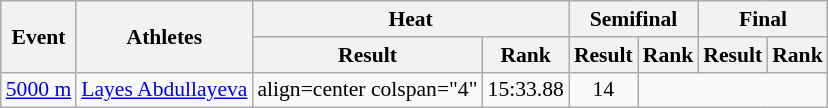<table class="wikitable" border="1" style="font-size:90%">
<tr>
<th rowspan="2">Event</th>
<th rowspan="2">Athletes</th>
<th colspan="2">Heat</th>
<th colspan="2">Semifinal</th>
<th colspan="2">Final</th>
</tr>
<tr>
<th>Result</th>
<th>Rank</th>
<th>Result</th>
<th>Rank</th>
<th>Result</th>
<th>Rank</th>
</tr>
<tr>
<td><a href='#'>5000 m</a></td>
<td><a href='#'>Layes Abdullayeva</a></td>
<td>align=center colspan="4" </td>
<td align=center>15:33.88</td>
<td align=center>14</td>
</tr>
</table>
